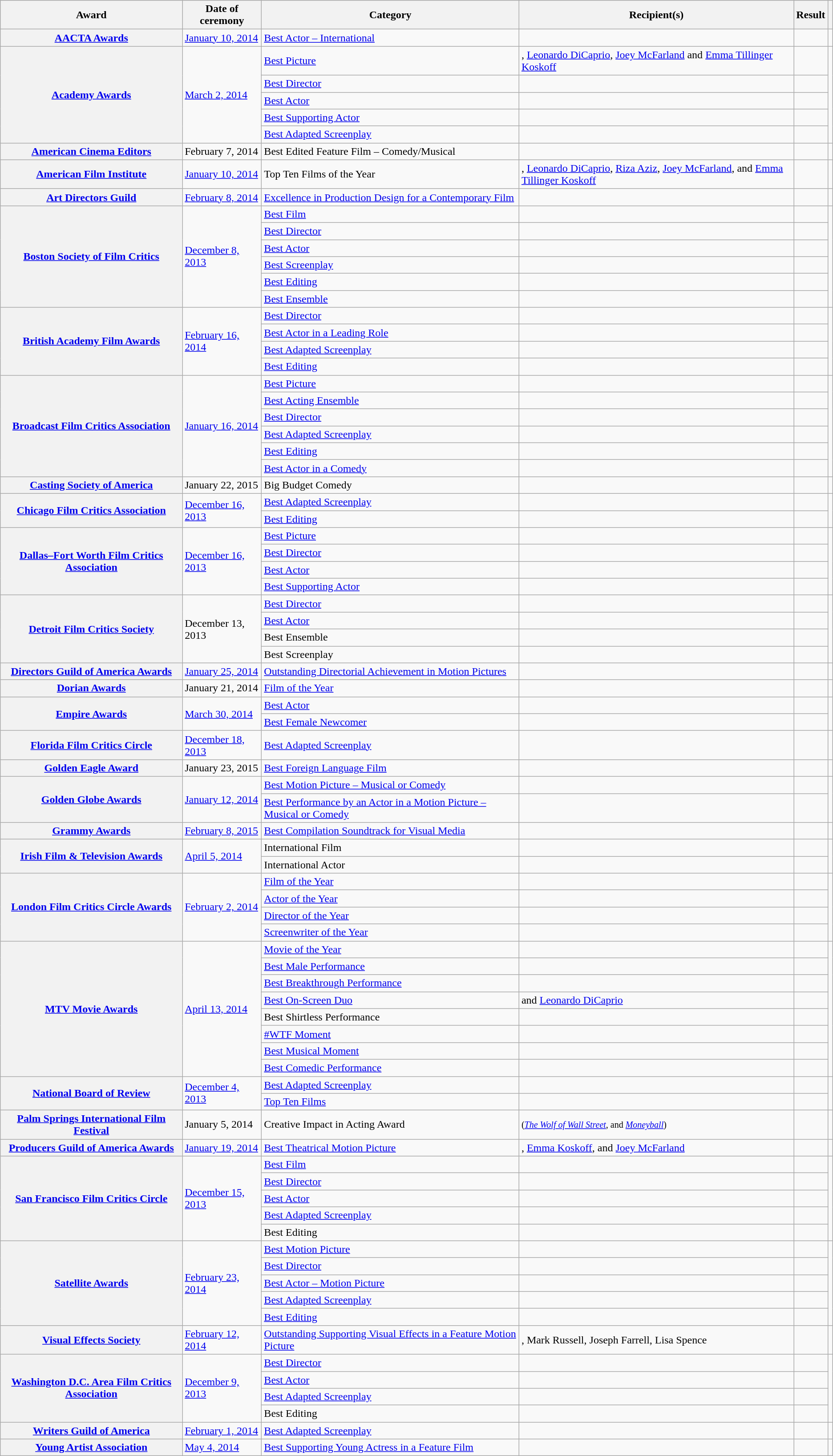<table class="wikitable plainrowheaders sortable">
<tr style="background:#ccc; text-align:center;">
<th scope="col">Award</th>
<th scope="col">Date of ceremony</th>
<th scope="col">Category</th>
<th scope="col">Recipient(s)</th>
<th scope="col">Result</th>
<th scope="col" class="unsortable"></th>
</tr>
<tr>
<th scope="row"><a href='#'>AACTA Awards</a></th>
<td><a href='#'>January 10, 2014</a></td>
<td><a href='#'>Best Actor – International</a></td>
<td></td>
<td></td>
<td style="text-align:center;"></td>
</tr>
<tr>
<th scope="row" rowspan="5"><a href='#'>Academy Awards</a></th>
<td rowspan="5"><a href='#'>March 2, 2014</a></td>
<td><a href='#'>Best Picture</a></td>
<td>, <a href='#'>Leonardo DiCaprio</a>, <a href='#'>Joey McFarland</a> and <a href='#'>Emma Tillinger Koskoff</a></td>
<td></td>
<td rowspan=5 style="text-align:center;"></td>
</tr>
<tr>
<td><a href='#'>Best Director</a></td>
<td></td>
<td></td>
</tr>
<tr>
<td><a href='#'>Best Actor</a></td>
<td></td>
<td></td>
</tr>
<tr>
<td><a href='#'>Best Supporting Actor</a></td>
<td></td>
<td></td>
</tr>
<tr>
<td><a href='#'>Best Adapted Screenplay</a></td>
<td></td>
<td></td>
</tr>
<tr>
<th scope="row"><a href='#'>American Cinema Editors</a></th>
<td>February 7, 2014</td>
<td>Best Edited Feature Film – Comedy/Musical</td>
<td></td>
<td></td>
<td style="text-align:center;"></td>
</tr>
<tr>
<th scope="row"><a href='#'>American Film Institute</a></th>
<td><a href='#'>January 10, 2014</a></td>
<td>Top Ten Films of the Year</td>
<td>, <a href='#'>Leonardo DiCaprio</a>, <a href='#'>Riza Aziz</a>, <a href='#'>Joey McFarland</a>, and <a href='#'>Emma Tillinger Koskoff</a></td>
<td></td>
<td style="text-align:center;"></td>
</tr>
<tr>
<th scope="row"><a href='#'>Art Directors Guild</a></th>
<td><a href='#'>February 8, 2014</a></td>
<td><a href='#'>Excellence in Production Design for a Contemporary Film</a></td>
<td></td>
<td></td>
<td style="text-align:center;"></td>
</tr>
<tr>
<th scope="row" rowspan="6"><a href='#'>Boston Society of Film Critics</a></th>
<td rowspan="6"><a href='#'>December 8, 2013</a></td>
<td><a href='#'>Best Film</a></td>
<td><em></em></td>
<td></td>
<td rowspan=6 style="text-align:center;"></td>
</tr>
<tr>
<td><a href='#'>Best Director</a></td>
<td></td>
<td></td>
</tr>
<tr>
<td><a href='#'>Best Actor</a></td>
<td></td>
<td></td>
</tr>
<tr>
<td><a href='#'>Best Screenplay</a></td>
<td></td>
<td></td>
</tr>
<tr>
<td><a href='#'>Best Editing</a></td>
<td></td>
<td></td>
</tr>
<tr>
<td><a href='#'>Best Ensemble</a></td>
<td><em></em></td>
<td></td>
</tr>
<tr>
<th scope="row" rowspan="4"><a href='#'>British Academy Film Awards</a></th>
<td rowspan="4"><a href='#'>February 16, 2014</a></td>
<td><a href='#'>Best Director</a></td>
<td></td>
<td></td>
<td rowspan=4 style="text-align:center;"></td>
</tr>
<tr>
<td><a href='#'>Best Actor in a Leading Role</a></td>
<td></td>
<td></td>
</tr>
<tr>
<td><a href='#'>Best Adapted Screenplay</a></td>
<td></td>
<td></td>
</tr>
<tr>
<td><a href='#'>Best Editing</a></td>
<td></td>
<td></td>
</tr>
<tr>
<th scope="row" rowspan="6"><a href='#'>Broadcast Film Critics Association</a></th>
<td rowspan="6"><a href='#'>January 16, 2014</a></td>
<td><a href='#'>Best Picture</a></td>
<td><em></em></td>
<td></td>
<td rowspan=6 style="text-align:center;"><br></td>
</tr>
<tr>
<td><a href='#'>Best Acting Ensemble</a></td>
<td><em></em></td>
<td></td>
</tr>
<tr>
<td><a href='#'>Best Director</a></td>
<td></td>
<td></td>
</tr>
<tr>
<td><a href='#'>Best Adapted Screenplay</a></td>
<td></td>
<td></td>
</tr>
<tr>
<td><a href='#'>Best Editing</a></td>
<td></td>
<td></td>
</tr>
<tr>
<td><a href='#'>Best Actor in a Comedy</a></td>
<td></td>
<td></td>
</tr>
<tr>
<th scope="row"><a href='#'>Casting Society of America</a></th>
<td>January 22, 2015</td>
<td>Big Budget Comedy</td>
<td></td>
<td></td>
<td style="text-align:center;"><br></td>
</tr>
<tr>
<th scope="row" rowspan="2"><a href='#'>Chicago Film Critics Association</a></th>
<td rowspan="2"><a href='#'>December 16, 2013</a></td>
<td><a href='#'>Best Adapted Screenplay</a></td>
<td></td>
<td></td>
<td rowspan=2 style="text-align:center;"></td>
</tr>
<tr>
<td><a href='#'>Best Editing</a></td>
<td></td>
<td></td>
</tr>
<tr>
<th scope="row" rowspan="4"><a href='#'>Dallas–Fort Worth Film Critics Association</a></th>
<td rowspan="4"><a href='#'>December 16, 2013</a></td>
<td><a href='#'>Best Picture</a></td>
<td><em></em></td>
<td></td>
<td rowspan=4 style="text-align:center;"></td>
</tr>
<tr>
<td><a href='#'>Best Director</a></td>
<td></td>
<td></td>
</tr>
<tr>
<td><a href='#'>Best Actor</a></td>
<td></td>
<td></td>
</tr>
<tr>
<td><a href='#'>Best Supporting Actor</a></td>
<td></td>
<td></td>
</tr>
<tr>
<th scope="row" rowspan="4"><a href='#'>Detroit Film Critics Society</a></th>
<td rowspan="4">December 13, 2013</td>
<td><a href='#'>Best Director</a></td>
<td></td>
<td></td>
<td rowspan=4 style="text-align:center;"></td>
</tr>
<tr>
<td><a href='#'>Best Actor</a></td>
<td></td>
<td></td>
</tr>
<tr>
<td>Best Ensemble</td>
<td><em></em></td>
<td></td>
</tr>
<tr>
<td>Best Screenplay</td>
<td></td>
<td></td>
</tr>
<tr>
<th scope="row"><a href='#'>Directors Guild of America Awards</a></th>
<td><a href='#'>January 25, 2014</a></td>
<td><a href='#'>Outstanding Directorial Achievement in Motion Pictures</a></td>
<td></td>
<td></td>
<td style="text-align:center;"></td>
</tr>
<tr>
<th scope="row"><a href='#'>Dorian Awards</a></th>
<td>January 21, 2014</td>
<td><a href='#'>Film of the Year</a></td>
<td><em></em></td>
<td></td>
<td style="text-align:center;"></td>
</tr>
<tr>
<th scope="row" rowspan="2"><a href='#'>Empire Awards</a></th>
<td rowspan="2"><a href='#'>March 30, 2014</a></td>
<td><a href='#'>Best Actor</a></td>
<td></td>
<td></td>
<td rowspan=2 style="text-align:center;"><br></td>
</tr>
<tr>
<td><a href='#'>Best Female Newcomer</a></td>
<td></td>
<td></td>
</tr>
<tr>
<th scope="row"><a href='#'>Florida Film Critics Circle</a></th>
<td><a href='#'>December 18, 2013</a></td>
<td><a href='#'>Best Adapted Screenplay</a></td>
<td></td>
<td></td>
<td style="text-align:center;"></td>
</tr>
<tr>
<th scope="row"><a href='#'>Golden Eagle Award</a></th>
<td>January 23, 2015</td>
<td><a href='#'>Best Foreign Language Film</a></td>
<td><em></em></td>
<td></td>
<td style="text-align:center;"></td>
</tr>
<tr>
<th scope="row" rowspan="2"><a href='#'>Golden Globe Awards</a></th>
<td rowspan="2"><a href='#'>January 12, 2014</a></td>
<td><a href='#'>Best Motion Picture – Musical or Comedy</a></td>
<td><em></em></td>
<td></td>
<td rowspan=2 style="text-align:center;"><br></td>
</tr>
<tr>
<td><a href='#'>Best Performance by an Actor in a Motion Picture –  Musical or Comedy</a></td>
<td></td>
<td></td>
</tr>
<tr>
<th scope="row"><a href='#'>Grammy Awards</a></th>
<td><a href='#'>February 8, 2015</a></td>
<td><a href='#'>Best Compilation Soundtrack for Visual Media</a></td>
<td><em></em></td>
<td></td>
<td style="text-align:center;"></td>
</tr>
<tr>
<th scope="row" rowspan="2"><a href='#'>Irish Film & Television Awards</a></th>
<td rowspan="2"><a href='#'>April 5, 2014</a></td>
<td>International Film</td>
<td><em></em></td>
<td></td>
<td rowspan=2 style="text-align:center;"><br></td>
</tr>
<tr>
<td>International Actor</td>
<td></td>
<td></td>
</tr>
<tr>
<th scope="row" rowspan=4><a href='#'>London Film Critics Circle Awards</a></th>
<td rowspan=4><a href='#'>February 2, 2014</a></td>
<td><a href='#'>Film of the Year</a></td>
<td><em></em></td>
<td></td>
<td rowspan=4 style="text-align:center;"></td>
</tr>
<tr>
<td><a href='#'>Actor of the Year</a></td>
<td></td>
<td></td>
</tr>
<tr>
<td><a href='#'>Director of the Year</a></td>
<td></td>
<td></td>
</tr>
<tr>
<td><a href='#'>Screenwriter of the Year</a></td>
<td></td>
<td></td>
</tr>
<tr>
<th scope="row" rowspan="8"><a href='#'>MTV Movie Awards</a></th>
<td rowspan="8"><a href='#'>April 13, 2014</a></td>
<td><a href='#'>Movie of the Year</a></td>
<td><em></em></td>
<td></td>
<td rowspan=8 style="text-align:center;"><br></td>
</tr>
<tr>
<td><a href='#'>Best Male Performance</a></td>
<td></td>
<td></td>
</tr>
<tr>
<td><a href='#'>Best Breakthrough Performance</a></td>
<td></td>
<td></td>
</tr>
<tr>
<td><a href='#'>Best On-Screen Duo</a></td>
<td> and <a href='#'>Leonardo DiCaprio</a></td>
<td></td>
</tr>
<tr>
<td>Best Shirtless Performance</td>
<td></td>
<td></td>
</tr>
<tr>
<td><a href='#'>#WTF Moment</a></td>
<td></td>
<td></td>
</tr>
<tr>
<td><a href='#'>Best Musical Moment</a></td>
<td></td>
<td></td>
</tr>
<tr>
<td><a href='#'>Best Comedic Performance</a></td>
<td></td>
<td></td>
</tr>
<tr>
<th scope="row" rowspan="2"><a href='#'>National Board of Review</a></th>
<td rowspan="2"><a href='#'>December 4, 2013</a></td>
<td><a href='#'>Best Adapted Screenplay</a></td>
<td></td>
<td></td>
<td rowspan=2 style="text-align:center;"></td>
</tr>
<tr>
<td><a href='#'>Top Ten Films</a></td>
<td><em></em></td>
<td></td>
</tr>
<tr>
<th scope="row"><a href='#'>Palm Springs International Film Festival</a></th>
<td>January 5, 2014</td>
<td>Creative Impact in Acting Award</td>
<td> <small>(<em><a href='#'>The Wolf of Wall Street</a></em>, and <em><a href='#'>Moneyball</a></em>)</small></td>
<td></td>
<td style="text-align:center;"></td>
</tr>
<tr>
<th scope="row"><a href='#'>Producers Guild of America Awards</a></th>
<td><a href='#'>January 19, 2014</a></td>
<td><a href='#'>Best Theatrical Motion Picture</a></td>
<td>, <a href='#'>Emma Koskoff</a>, and <a href='#'>Joey McFarland</a></td>
<td></td>
<td style="text-align:center;"></td>
</tr>
<tr>
<th scope="row" rowspan="5"><a href='#'>San Francisco Film Critics Circle</a></th>
<td rowspan="5"><a href='#'>December 15, 2013</a></td>
<td><a href='#'>Best Film</a></td>
<td><em></em></td>
<td></td>
<td rowspan=5 style="text-align:center;"></td>
</tr>
<tr>
<td><a href='#'>Best Director</a></td>
<td></td>
<td></td>
</tr>
<tr>
<td><a href='#'>Best Actor</a></td>
<td></td>
<td></td>
</tr>
<tr>
<td><a href='#'>Best Adapted Screenplay</a></td>
<td></td>
<td></td>
</tr>
<tr>
<td>Best Editing</td>
<td></td>
<td></td>
</tr>
<tr>
<th scope="row" rowspan="5"><a href='#'>Satellite Awards</a></th>
<td rowspan="5"><a href='#'>February 23, 2014</a></td>
<td><a href='#'>Best Motion Picture</a></td>
<td><em></em></td>
<td></td>
<td rowspan=5 style="text-align:center;"></td>
</tr>
<tr>
<td><a href='#'>Best Director</a></td>
<td></td>
<td></td>
</tr>
<tr>
<td><a href='#'>Best Actor – Motion Picture</a></td>
<td></td>
<td></td>
</tr>
<tr>
<td><a href='#'>Best Adapted Screenplay</a></td>
<td></td>
<td></td>
</tr>
<tr>
<td><a href='#'>Best Editing</a></td>
<td></td>
<td></td>
</tr>
<tr>
<th scope="row"><a href='#'>Visual Effects Society</a></th>
<td><a href='#'>February 12, 2014</a></td>
<td><a href='#'>Outstanding Supporting Visual Effects in a Feature Motion Picture</a></td>
<td>, Mark Russell, Joseph Farrell, Lisa Spence</td>
<td></td>
<td style="text-align:center;"></td>
</tr>
<tr>
<th scope="row" rowspan="4"><a href='#'>Washington D.C. Area Film Critics Association</a></th>
<td rowspan="4"><a href='#'>December 9, 2013</a></td>
<td><a href='#'>Best Director</a></td>
<td></td>
<td></td>
<td rowspan=4 style="text-align:center;"></td>
</tr>
<tr>
<td><a href='#'>Best Actor</a></td>
<td></td>
<td></td>
</tr>
<tr>
<td><a href='#'>Best Adapted Screenplay</a></td>
<td></td>
<td></td>
</tr>
<tr>
<td>Best Editing</td>
<td></td>
<td></td>
</tr>
<tr>
<th scope="row"><a href='#'>Writers Guild of America</a></th>
<td><a href='#'>February 1, 2014</a></td>
<td><a href='#'>Best Adapted Screenplay</a></td>
<td></td>
<td></td>
<td style="text-align:center;"></td>
</tr>
<tr>
<th scope="row"><a href='#'>Young Artist Association</a></th>
<td><a href='#'>May 4, 2014</a></td>
<td><a href='#'>Best Supporting Young Actress in a Feature Film</a></td>
<td></td>
<td></td>
<td style="text-align:center;"></td>
</tr>
</table>
